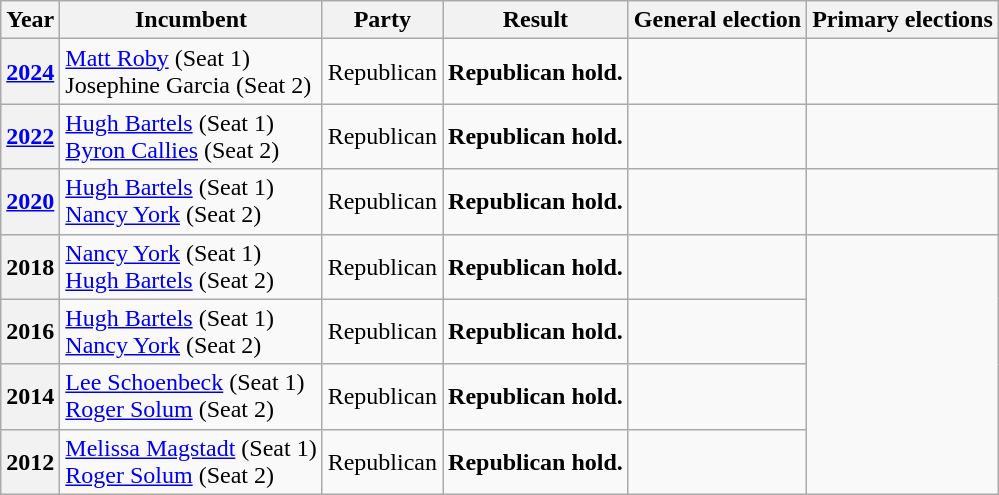<table class=wikitable>
<tr valign=bottom>
<th>Year</th>
<th>Incumbent</th>
<th>Party</th>
<th>Result</th>
<th>General election</th>
<th>Primary elections</th>
</tr>
<tr>
<th><a href='#'>2024</a></th>
<td><a href='#'>Matt Roby</a> (Seat 1) <br> Josephine Garcia (Seat 2)</td>
<td>Republican</td>
<td><strong>Republican hold.</strong></td>
<td nowrap></td>
<td nowrap></td>
</tr>
<tr>
<th><a href='#'>2022</a></th>
<td><a href='#'>Hugh Bartels</a> (Seat 1) <br> <a href='#'>Byron Callies</a> (Seat 2)</td>
<td>Republican</td>
<td><strong>Republican hold.</strong></td>
<td nowrap></td>
</tr>
<tr>
<th><a href='#'>2020</a></th>
<td><a href='#'>Hugh Bartels</a> (Seat 1)<br> <a href='#'>Nancy York</a> (Seat 2)</td>
<td>Republican</td>
<td><strong>Republican hold.</strong></td>
<td nowrap></td>
<td nowrap></td>
</tr>
<tr>
<th>2018</th>
<td><a href='#'>Nancy York</a> (Seat 1) <br> <a href='#'>Hugh Bartels</a> (Seat 2)</td>
<td>Republican</td>
<td><strong>Republican hold.</strong></td>
<td nowrap></td>
</tr>
<tr>
<th>2016</th>
<td><a href='#'>Hugh Bartels</a> (Seat 1) <br> <a href='#'>Nancy York</a> (Seat 2)</td>
<td>Republican</td>
<td><strong>Republican hold.</strong></td>
<td nowrap></td>
</tr>
<tr>
<th>2014</th>
<td><a href='#'>Lee Schoenbeck</a> (Seat 1) <br> <a href='#'>Roger Solum</a> (Seat 2)</td>
<td>Republican</td>
<td><strong>Republican hold.</strong></td>
<td nowrap></td>
</tr>
<tr>
<th>2012</th>
<td><a href='#'>Melissa Magstadt</a> (Seat 1) <br> <a href='#'>Roger Solum</a> (Seat 2)</td>
<td>Republican</td>
<td><strong>Republican hold.</strong></td>
<td nowrap></td>
</tr>
</table>
